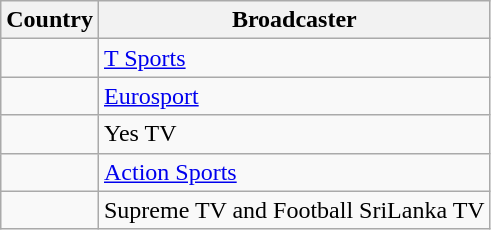<table class="wikitable">
<tr>
<th>Country</th>
<th>Broadcaster</th>
</tr>
<tr>
<td></td>
<td><a href='#'>T Sports</a></td>
</tr>
<tr>
<td></td>
<td><a href='#'>Eurosport</a></td>
</tr>
<tr>
<td></td>
<td>Yes TV</td>
</tr>
<tr>
<td></td>
<td><a href='#'>Action Sports</a></td>
</tr>
<tr>
<td></td>
<td>Supreme TV and Football SriLanka TV</td>
</tr>
</table>
